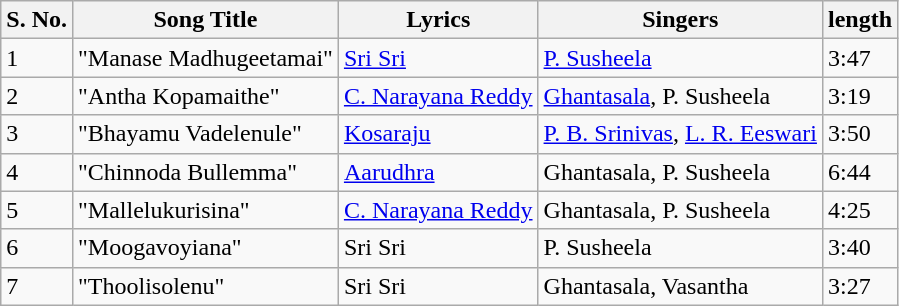<table class="wikitable">
<tr>
<th>S. No.</th>
<th>Song Title</th>
<th>Lyrics</th>
<th>Singers</th>
<th>length</th>
</tr>
<tr>
<td>1</td>
<td>"Manase Madhugeetamai"</td>
<td><a href='#'>Sri Sri</a></td>
<td><a href='#'>P. Susheela</a></td>
<td>3:47</td>
</tr>
<tr>
<td>2</td>
<td>"Antha Kopamaithe"</td>
<td><a href='#'>C. Narayana Reddy</a></td>
<td><a href='#'>Ghantasala</a>, P. Susheela</td>
<td>3:19</td>
</tr>
<tr>
<td>3</td>
<td>"Bhayamu Vadelenule"</td>
<td><a href='#'>Kosaraju</a></td>
<td><a href='#'>P. B. Srinivas</a>, <a href='#'>L. R. Eeswari</a></td>
<td>3:50</td>
</tr>
<tr>
<td>4</td>
<td>"Chinnoda Bullemma"</td>
<td><a href='#'>Aarudhra</a></td>
<td>Ghantasala, P. Susheela</td>
<td>6:44</td>
</tr>
<tr>
<td>5</td>
<td>"Mallelukurisina"</td>
<td><a href='#'>C. Narayana Reddy</a></td>
<td>Ghantasala, P. Susheela</td>
<td>4:25</td>
</tr>
<tr>
<td>6</td>
<td>"Moogavoyiana"</td>
<td>Sri Sri</td>
<td>P. Susheela</td>
<td>3:40</td>
</tr>
<tr>
<td>7</td>
<td>"Thoolisolenu"</td>
<td>Sri Sri</td>
<td>Ghantasala, Vasantha</td>
<td>3:27</td>
</tr>
</table>
